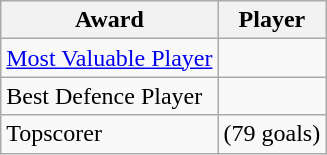<table class="wikitable">
<tr>
<th>Award</th>
<th>Player</th>
</tr>
<tr>
<td><a href='#'>Most Valuable Player</a></td>
<td></td>
</tr>
<tr>
<td>Best Defence Player</td>
<td></td>
</tr>
<tr>
<td>Topscorer</td>
<td> (79 goals)</td>
</tr>
</table>
